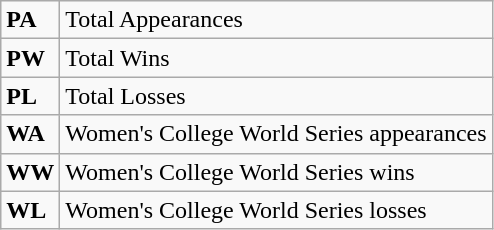<table class="wikitable">
<tr>
<td><strong>PA</strong></td>
<td>Total Appearances</td>
</tr>
<tr>
<td><strong>PW</strong></td>
<td>Total Wins</td>
</tr>
<tr>
<td><strong>PL</strong></td>
<td>Total Losses</td>
</tr>
<tr>
<td><strong>WA</strong></td>
<td>Women's College World Series appearances</td>
</tr>
<tr>
<td><strong>WW</strong></td>
<td>Women's College World Series wins</td>
</tr>
<tr>
<td><strong>WL</strong></td>
<td>Women's College World Series losses</td>
</tr>
</table>
